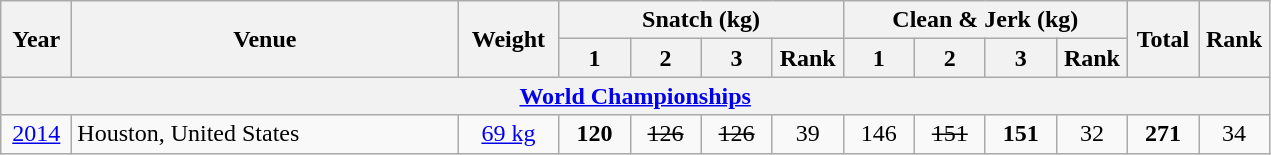<table class = "wikitable" style="text-align:center;">
<tr>
<th rowspan=2 width=40>Year</th>
<th rowspan=2 width=250>Venue</th>
<th rowspan=2 width=60>Weight</th>
<th colspan=4>Snatch (kg)</th>
<th colspan=4>Clean & Jerk (kg)</th>
<th rowspan=2 width=40>Total</th>
<th rowspan=2 width=40>Rank</th>
</tr>
<tr>
<th width=40>1</th>
<th width=40>2</th>
<th width=40>3</th>
<th width=40>Rank</th>
<th width=40>1</th>
<th width=40>2</th>
<th width=40>3</th>
<th width=40>Rank</th>
</tr>
<tr>
<th colspan=13><a href='#'>World Championships</a></th>
</tr>
<tr>
<td><a href='#'>2014</a></td>
<td align=left>Houston, United States</td>
<td><a href='#'>69 kg</a></td>
<td><strong>120</strong></td>
<td><s>126</s></td>
<td><s>126</s></td>
<td>39</td>
<td>146</td>
<td><s>151</s></td>
<td><strong>151</strong></td>
<td>32</td>
<td><strong>271</strong></td>
<td>34</td>
</tr>
</table>
